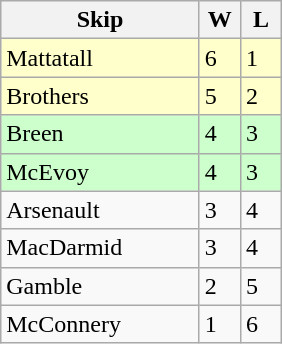<table class=wikitable>
<tr>
<th width=125>Skip</th>
<th width=20>W</th>
<th width=20>L</th>
</tr>
<tr bgcolor=#ffffcc>
<td>Mattatall</td>
<td>6</td>
<td>1</td>
</tr>
<tr bgcolor=#ffffcc>
<td>Brothers</td>
<td>5</td>
<td>2</td>
</tr>
<tr bgcolor=#ccffcc>
<td>Breen</td>
<td>4</td>
<td>3</td>
</tr>
<tr bgcolor=#ccffcc>
<td>McEvoy</td>
<td>4</td>
<td>3</td>
</tr>
<tr>
<td>Arsenault</td>
<td>3</td>
<td>4</td>
</tr>
<tr>
<td>MacDarmid</td>
<td>3</td>
<td>4</td>
</tr>
<tr>
<td>Gamble</td>
<td>2</td>
<td>5</td>
</tr>
<tr>
<td>McConnery</td>
<td>1</td>
<td>6</td>
</tr>
</table>
